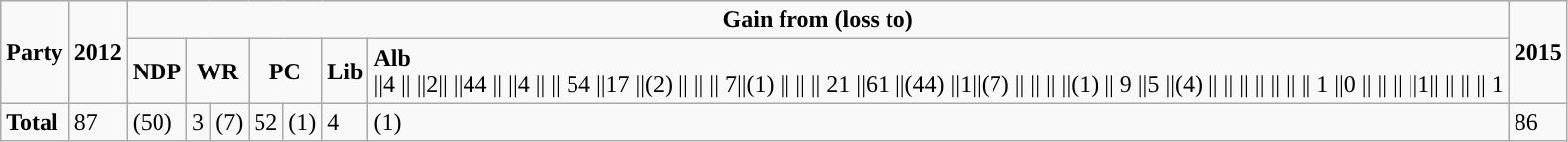<table class="wikitable">
<tr>
<td rowspan="2" colspan="2"><strong>Party</strong></td>
<td rowspan="2"><strong>2012</strong></td>
<td colspan="7" style="text-align:center;"><strong>Gain from (loss to)</strong></td>
<td rowspan="2"><strong>2015</strong></td>
</tr>
<tr>
<td><strong>NDP</strong></td>
<td colspan="2" style="text-align:center; background:"><strong>WR</strong></td>
<td colspan="2" style="text-align:center; background:"><strong>PC</strong></td>
<td><strong>Lib</strong></td>
<td><strong>Alb</strong><br>||4 || ||2|| ||44 || ||4 ||  || 54
||17 ||(2) || || || 7||(1) || || || 21
||61 ||(44) ||1||(7) || || || ||(1) || 9
||5 ||(4) || || || || || || || 1
||0 || || || ||1|| || || || 1</td>
</tr>
<tr>
<td colspan="2" style="text-align:left;"><strong>Total</strong></td>
<td>87</td>
<td>(50)</td>
<td>3</td>
<td>(7)</td>
<td>52</td>
<td>(1)</td>
<td>4</td>
<td>(1)</td>
<td>86</td>
</tr>
</table>
